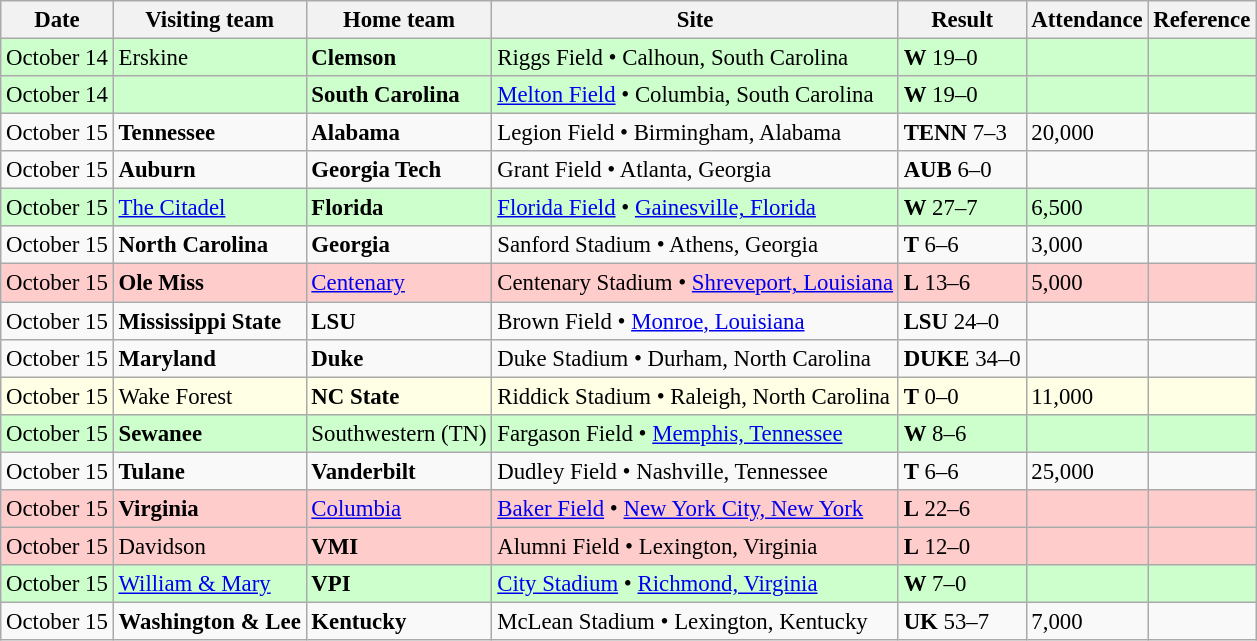<table class="wikitable" style="font-size:95%;">
<tr>
<th>Date</th>
<th>Visiting team</th>
<th>Home team</th>
<th>Site</th>
<th>Result</th>
<th>Attendance</th>
<th class="unsortable">Reference</th>
</tr>
<tr bgcolor=ccffcc>
<td>October 14</td>
<td>Erskine</td>
<td><strong>Clemson</strong></td>
<td>Riggs Field • Calhoun, South Carolina</td>
<td><strong>W</strong> 19–0</td>
<td></td>
<td></td>
</tr>
<tr bgcolor=ccffcc>
<td>October 14</td>
<td></td>
<td><strong>South Carolina</strong></td>
<td><a href='#'>Melton Field</a> • Columbia, South Carolina</td>
<td><strong>W</strong> 19–0</td>
<td></td>
<td></td>
</tr>
<tr bgcolor=>
<td>October 15</td>
<td><strong>Tennessee</strong></td>
<td><strong>Alabama</strong></td>
<td>Legion Field • Birmingham, Alabama</td>
<td><strong>TENN</strong> 7–3</td>
<td>20,000</td>
<td></td>
</tr>
<tr bgcolor=>
<td>October 15</td>
<td><strong>Auburn</strong></td>
<td><strong>Georgia Tech</strong></td>
<td>Grant Field • Atlanta, Georgia</td>
<td><strong>AUB</strong> 6–0</td>
<td></td>
<td></td>
</tr>
<tr bgcolor=ccffcc>
<td>October 15</td>
<td><a href='#'>The Citadel</a></td>
<td><strong>Florida</strong></td>
<td><a href='#'>Florida Field</a> • <a href='#'>Gainesville, Florida</a></td>
<td><strong>W</strong> 27–7</td>
<td>6,500</td>
<td></td>
</tr>
<tr bgcolor=>
<td>October 15</td>
<td><strong>North Carolina</strong></td>
<td><strong>Georgia</strong></td>
<td>Sanford Stadium • Athens, Georgia</td>
<td><strong>T</strong> 6–6</td>
<td>3,000</td>
<td></td>
</tr>
<tr bgcolor=ffcccc>
<td>October 15</td>
<td><strong>Ole Miss</strong></td>
<td><a href='#'>Centenary</a></td>
<td>Centenary Stadium • <a href='#'>Shreveport, Louisiana</a></td>
<td><strong>L</strong> 13–6</td>
<td>5,000</td>
<td></td>
</tr>
<tr bgcolor=>
<td>October 15</td>
<td><strong>Mississippi State</strong></td>
<td><strong>LSU</strong></td>
<td>Brown Field • <a href='#'>Monroe, Louisiana</a></td>
<td><strong>LSU</strong> 24–0</td>
<td></td>
<td></td>
</tr>
<tr bgcolor=>
<td>October 15</td>
<td><strong>Maryland</strong></td>
<td><strong>Duke</strong></td>
<td>Duke Stadium • Durham, North Carolina</td>
<td><strong>DUKE</strong> 34–0</td>
<td></td>
<td></td>
</tr>
<tr bgcolor=ffffe6>
<td>October 15</td>
<td>Wake Forest</td>
<td><strong>NC State</strong></td>
<td>Riddick Stadium • Raleigh, North Carolina</td>
<td><strong>T</strong> 0–0</td>
<td>11,000</td>
<td></td>
</tr>
<tr bgcolor=ccffcc>
<td>October 15</td>
<td><strong>Sewanee</strong></td>
<td>Southwestern (TN)</td>
<td>Fargason Field • <a href='#'>Memphis, Tennessee</a></td>
<td><strong>W</strong> 8–6</td>
<td></td>
<td></td>
</tr>
<tr bgcolor=>
<td>October 15</td>
<td><strong>Tulane</strong></td>
<td><strong>Vanderbilt</strong></td>
<td>Dudley Field • Nashville, Tennessee</td>
<td><strong>T</strong> 6–6</td>
<td>25,000</td>
<td></td>
</tr>
<tr bgcolor=ffcccc>
<td>October 15</td>
<td><strong>Virginia</strong></td>
<td><a href='#'>Columbia</a></td>
<td><a href='#'>Baker Field</a> • <a href='#'>New York City, New York</a></td>
<td><strong>L</strong> 22–6</td>
<td></td>
<td></td>
</tr>
<tr bgcolor=ffcccc>
<td>October 15</td>
<td>Davidson</td>
<td><strong>VMI</strong></td>
<td>Alumni Field • Lexington, Virginia</td>
<td><strong>L</strong> 12–0</td>
<td></td>
<td></td>
</tr>
<tr bgcolor=ccffcc>
<td>October 15</td>
<td><a href='#'>William & Mary</a></td>
<td><strong>VPI</strong></td>
<td><a href='#'>City Stadium</a> • <a href='#'>Richmond, Virginia</a></td>
<td><strong>W</strong> 7–0</td>
<td></td>
<td></td>
</tr>
<tr bgcolor=>
<td>October 15</td>
<td><strong>Washington & Lee</strong></td>
<td><strong>Kentucky</strong></td>
<td>McLean Stadium • Lexington, Kentucky</td>
<td><strong>UK</strong> 53–7</td>
<td>7,000</td>
<td></td>
</tr>
</table>
